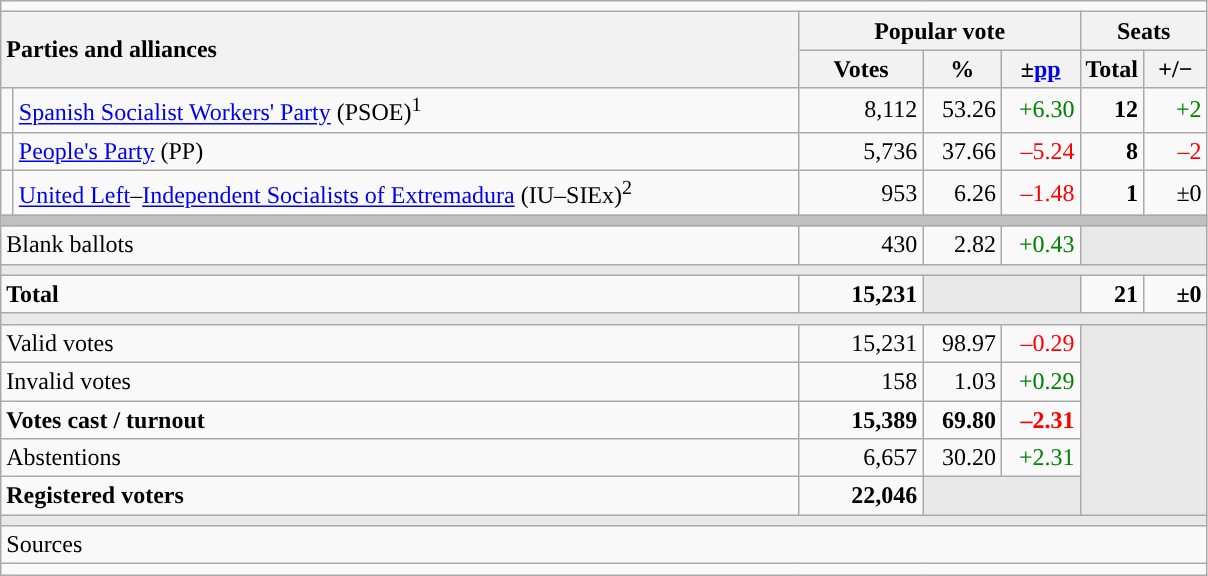<table class="wikitable" style="text-align:right;">
<tr>
<td colspan="7"></td>
</tr>
<tr>
<th style="text-align:left;" rowspan="2" colspan="2" width="525">Parties and alliances</th>
<th colspan="3">Popular vote</th>
<th colspan="2">Seats</th>
</tr>
<tr>
<th width="75">Votes</th>
<th width="45">%</th>
<th width="45">±<a href='#'>pp</a></th>
<th width="35">Total</th>
<th width="35">+/−</th>
</tr>
<tr>
<td width="1" style="color:inherit;background:"></td>
<td align="left"><a href='#'>Spanish Socialist Workers' Party</a> (PSOE)<sup>1</sup></td>
<td>8,112</td>
<td>53.26</td>
<td style="color:green;">+6.30</td>
<td><strong>12</strong></td>
<td style="color:green;">+2</td>
</tr>
<tr>
<td style="color:inherit;background:"></td>
<td align="left"><a href='#'>People's Party</a> (PP)</td>
<td>5,736</td>
<td>37.66</td>
<td style="color:red;">–5.24</td>
<td><strong>8</strong></td>
<td style="color:red;">–2</td>
</tr>
<tr>
<td style="color:inherit;background:"></td>
<td align="left"><a href='#'>United Left</a>–<a href='#'>Independent Socialists of Extremadura</a> (IU–SIEx)<sup>2</sup></td>
<td>953</td>
<td>6.26</td>
<td style="color:red;">–1.48</td>
<td><strong>1</strong></td>
<td>±0</td>
</tr>
<tr>
<td colspan="7" bgcolor="#C0C0C0"></td>
</tr>
<tr>
<td align="left" colspan="2">Blank ballots</td>
<td>430</td>
<td>2.82</td>
<td style="color:green;">+0.43</td>
<td bgcolor="#E9E9E9" colspan="2"></td>
</tr>
<tr>
<td colspan="7" bgcolor="#E9E9E9"></td>
</tr>
<tr style="font-weight:bold;">
<td align="left" colspan="2">Total</td>
<td>15,231</td>
<td bgcolor="#E9E9E9" colspan="2"></td>
<td>21</td>
<td>±0</td>
</tr>
<tr>
<td colspan="7" bgcolor="#E9E9E9"></td>
</tr>
<tr>
<td align="left" colspan="2">Valid votes</td>
<td>15,231</td>
<td>98.97</td>
<td style="color:red;">–0.29</td>
<td bgcolor="#E9E9E9" colspan="2" rowspan="5"></td>
</tr>
<tr>
<td align="left" colspan="2">Invalid votes</td>
<td>158</td>
<td>1.03</td>
<td style="color:green;">+0.29</td>
</tr>
<tr style="font-weight:bold;">
<td align="left" colspan="2">Votes cast / turnout</td>
<td>15,389</td>
<td>69.80</td>
<td style="color:red;">–2.31</td>
</tr>
<tr>
<td align="left" colspan="2">Abstentions</td>
<td>6,657</td>
<td>30.20</td>
<td style="color:green;">+2.31</td>
</tr>
<tr style="font-weight:bold;">
<td align="left" colspan="2">Registered voters</td>
<td>22,046</td>
<td bgcolor="#E9E9E9" colspan="2"></td>
</tr>
<tr>
<td colspan="7" bgcolor="#E9E9E9"></td>
</tr>
<tr>
<td align="left" colspan="7">Sources</td>
</tr>
<tr>
<td colspan="7" style="text-align:left; max-width:790px;"></td>
</tr>
</table>
